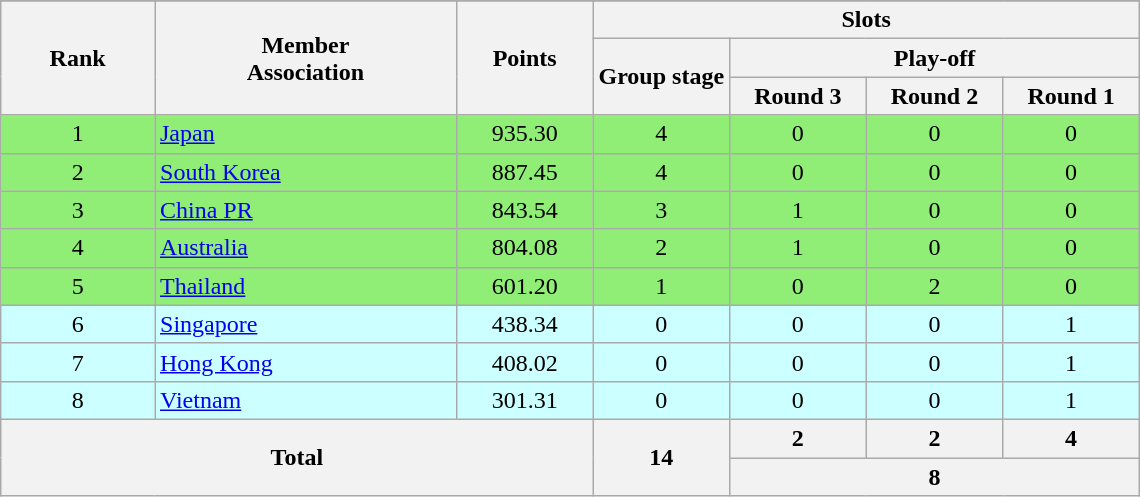<table class="wikitable" style="text-align:center">
<tr>
</tr>
<tr>
<th rowspan=3>Rank</th>
<th rowspan=3>Member<br>Association</th>
<th rowspan=3 width=12%>Points</th>
<th colspan=4>Slots</th>
</tr>
<tr>
<th rowspan=2 width=12%>Group stage</th>
<th colspan=3>Play-off</th>
</tr>
<tr>
<th width=12%>Round 3</th>
<th width=12%>Round 2</th>
<th width=12%>Round 1</th>
</tr>
<tr bgcolor=#90EE77>
<td>1</td>
<td align=left> <a href='#'>Japan</a></td>
<td>935.30</td>
<td>4</td>
<td>0</td>
<td>0</td>
<td>0</td>
</tr>
<tr bgcolor=#90EE77>
<td>2</td>
<td align=left> <a href='#'>South Korea</a></td>
<td>887.45</td>
<td>4</td>
<td>0</td>
<td>0</td>
<td>0</td>
</tr>
<tr bgcolor=#90EE77>
<td>3</td>
<td align=left> <a href='#'>China PR</a></td>
<td>843.54</td>
<td>3</td>
<td>1</td>
<td>0</td>
<td>0</td>
</tr>
<tr bgcolor=#90EE77>
<td>4</td>
<td align=left> <a href='#'>Australia</a></td>
<td>804.08</td>
<td>2</td>
<td>1</td>
<td>0</td>
<td>0</td>
</tr>
<tr bgcolor=#90EE77>
<td>5</td>
<td align=left> <a href='#'>Thailand</a></td>
<td>601.20</td>
<td>1</td>
<td>0</td>
<td>2</td>
<td>0</td>
</tr>
<tr bgcolor=#ccffff>
<td>6</td>
<td align=left> <a href='#'>Singapore</a></td>
<td>438.34</td>
<td>0</td>
<td>0</td>
<td>0</td>
<td>1</td>
</tr>
<tr bgcolor=#ccffff>
<td>7</td>
<td align=left> <a href='#'>Hong Kong</a></td>
<td>408.02</td>
<td>0</td>
<td>0</td>
<td>0</td>
<td>1</td>
</tr>
<tr bgcolor=#ccffff>
<td>8</td>
<td align=left> <a href='#'>Vietnam</a></td>
<td>301.31</td>
<td>0</td>
<td>0</td>
<td>0</td>
<td>1</td>
</tr>
<tr>
<th colspan=3 rowspan=2>Total</th>
<th rowspan=2>14</th>
<th>2</th>
<th>2</th>
<th>4</th>
</tr>
<tr>
<th colspan=3>8</th>
</tr>
</table>
